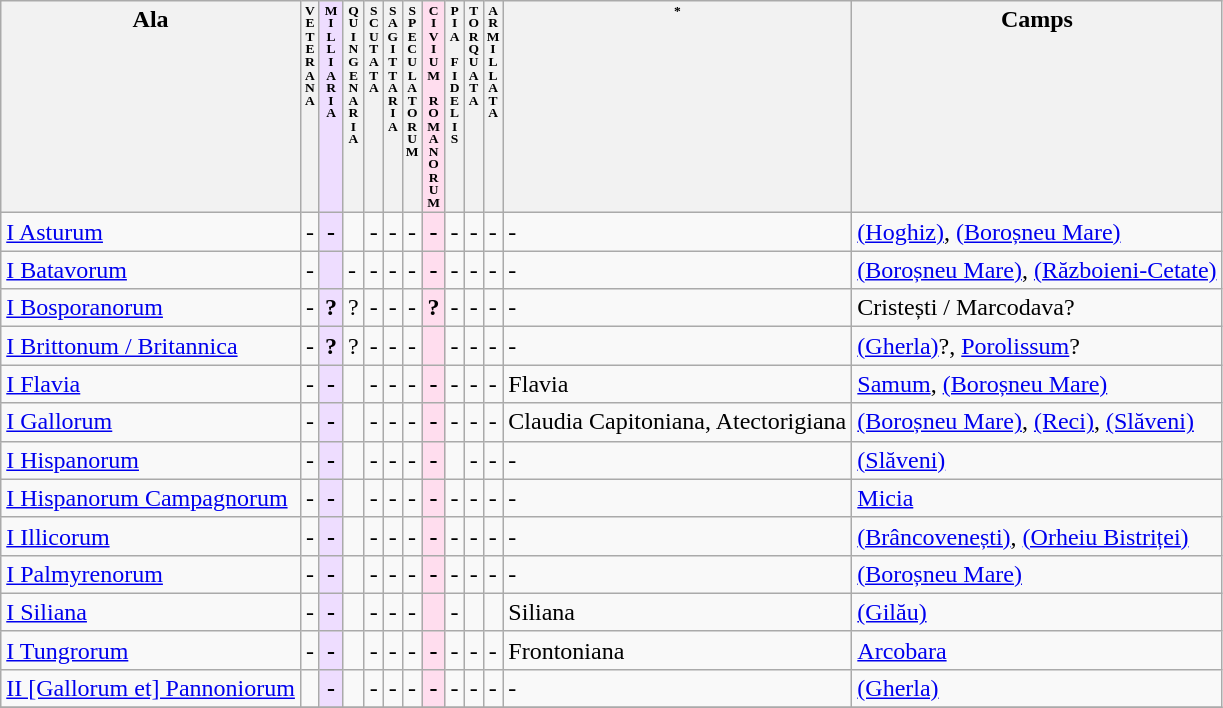<table class="wikitable sortable">
<tr style="vertical-align: top;">
<th>Ala</th>
<th style="font-size:xx-small; line-height:95%">V<br>E<br>T<br>E<br>R<br>A<br>N<br>A</th>
<th style="font-size:xx-small; line-height:95%; background-color: #EEDDFF">M<br>I<br>L<br>L<br>I<br>A<br>R<br>I<br>A</th>
<th style="font-size:xx-small; line-height:95%">Q<br>U<br>I<br>N<br>G<br>E<br>N<br>A<br>R<br>I<br>A</th>
<th style="font-size:xx-small; line-height:95%">S<br>C<br>U<br>T<br>A<br>T<br>A</th>
<th style="font-size:xx-small; line-height:95%">S<br>A<br>G<br>I<br>T<br>T<br>A<br>R<br>I<br>A</th>
<th style="font-size:xx-small; line-height:95%">S<br>P<br>E<br>C<br>U<br>L<br>A<br>T<br>O<br>R<br>U<br>M</th>
<th style="font-size:xx-small; line-height:95%; background-color: #FFDDEE">C<br>I<br>V<br>I<br>U<br>M<br> <br>R<br>O<br>M<br>A<br>N<br>O<br>R<br>U<br>M</th>
<th style="font-size:xx-small; line-height:95%">P<br>I<br>A<br> <br>F<br>I<br>D<br>E<br>L<br>I<br>S</th>
<th style="font-size:xx-small; line-height:95%">T<br>O<br>R<br>Q<br>U<br>A<br>T<br>A</th>
<th style="font-size:xx-small; line-height:95%">A<br>R<br>M<br>I<br>L<br>L<br>A<br>T<br>A</th>
<th style="font-size:xx-small; line-height:95%">*</th>
<th>Camps</th>
</tr>
<tr>
<td><a href='#'>I Asturum</a></td>
<td>-</td>
<th style="background-color: #EEDDFF">-</th>
<td></td>
<td>-</td>
<td>-</td>
<td>-</td>
<th style="background-color: #FFDDEE">-</th>
<td>-</td>
<td>-</td>
<td>-</td>
<td>-</td>
<td><a href='#'>(Hoghiz)</a>, <a href='#'>(Boroșneu Mare)</a></td>
</tr>
<tr>
<td><a href='#'>I Batavorum</a></td>
<td>-</td>
<th style="background-color: #EEDDFF"></th>
<td>-</td>
<td>-</td>
<td>-</td>
<td>-</td>
<th style="background-color: #FFDDEE">-</th>
<td>-</td>
<td>-</td>
<td>-</td>
<td>-</td>
<td><a href='#'>(Boroșneu Mare)</a>, <a href='#'>(Războieni-Cetate)</a></td>
</tr>
<tr>
<td><a href='#'>I Bosporanorum</a></td>
<td>-</td>
<th style="background-color: #EEDDFF">?</th>
<td>?</td>
<td>-</td>
<td>-</td>
<td>-</td>
<th style="background-color: #FFDDEE">?</th>
<td>-</td>
<td>-</td>
<td>-</td>
<td>-</td>
<td>Cristești / Marcodava?</td>
</tr>
<tr>
<td><a href='#'>I Brittonum / Britannica</a></td>
<td>-</td>
<th style="background-color: #EEDDFF">?</th>
<td>?</td>
<td>-</td>
<td>-</td>
<td>-</td>
<th style="background-color: #FFDDEE"></th>
<td>-</td>
<td>-</td>
<td>-</td>
<td>-</td>
<td><a href='#'>(Gherla)</a>?, <a href='#'>Porolissum</a>? </td>
</tr>
<tr>
<td><a href='#'>I Flavia</a></td>
<td>-</td>
<th style="background-color: #EEDDFF">-</th>
<td></td>
<td>-</td>
<td>-</td>
<td>-</td>
<th style="background-color: #FFDDEE">-</th>
<td>-</td>
<td>-</td>
<td>-</td>
<td>Flavia</td>
<td><a href='#'>Samum</a>, <a href='#'>(Boroșneu Mare)</a></td>
</tr>
<tr>
<td><a href='#'>I Gallorum</a></td>
<td>-</td>
<th style="background-color: #EEDDFF">-</th>
<td></td>
<td>-</td>
<td>-</td>
<td>-</td>
<th style="background-color: #FFDDEE">-</th>
<td>-</td>
<td>-</td>
<td>-</td>
<td>Claudia Capitoniana, Atectorigiana</td>
<td><a href='#'>(Boroșneu Mare)</a>, <a href='#'>(Reci)</a>, <a href='#'>(Slăveni)</a></td>
</tr>
<tr>
<td><a href='#'>I Hispanorum</a></td>
<td>-</td>
<th style="background-color: #EEDDFF">-</th>
<td></td>
<td>-</td>
<td>-</td>
<td>-</td>
<th style="background-color: #FFDDEE">-</th>
<td></td>
<td>-</td>
<td>-</td>
<td>-</td>
<td><a href='#'>(Slăveni)</a></td>
</tr>
<tr>
<td><a href='#'>I Hispanorum Campagnorum</a></td>
<td>-</td>
<th style="background-color: #EEDDFF">-</th>
<td></td>
<td>-</td>
<td>-</td>
<td>-</td>
<th style="background-color: #FFDDEE">-</th>
<td>-</td>
<td>-</td>
<td>-</td>
<td>-</td>
<td><a href='#'>Micia</a></td>
</tr>
<tr>
<td><a href='#'>I Illicorum</a></td>
<td>-</td>
<th style="background-color: #EEDDFF">-</th>
<td></td>
<td>-</td>
<td>-</td>
<td>-</td>
<th style="background-color: #FFDDEE">-</th>
<td>-</td>
<td>-</td>
<td>-</td>
<td>-</td>
<td><a href='#'>(Brâncovenești)</a>, <a href='#'>(Orheiu Bistriței)</a></td>
</tr>
<tr>
<td><a href='#'>I Palmyrenorum</a></td>
<td>-</td>
<th style="background-color: #EEDDFF">-</th>
<td></td>
<td>-</td>
<td>-</td>
<td>-</td>
<th style="background-color: #FFDDEE">-</th>
<td>-</td>
<td>-</td>
<td>-</td>
<td>-</td>
<td><a href='#'>(Boroșneu Mare)</a></td>
</tr>
<tr>
<td><a href='#'>I Siliana</a></td>
<td>-</td>
<th style="background-color: #EEDDFF">-</th>
<td></td>
<td>-</td>
<td>-</td>
<td>-</td>
<th style="background-color: #FFDDEE"></th>
<td>-</td>
<td></td>
<td></td>
<td>Siliana</td>
<td><a href='#'>(Gilău)</a></td>
</tr>
<tr>
<td><a href='#'>I Tungrorum</a></td>
<td>-</td>
<th style="background-color: #EEDDFF">-</th>
<td></td>
<td>-</td>
<td>-</td>
<td>-</td>
<th style="background-color: #FFDDEE">-</th>
<td>-</td>
<td>-</td>
<td>-</td>
<td>Frontoniana</td>
<td><a href='#'>Arcobara</a></td>
</tr>
<tr>
<td><a href='#'>II [Gallorum et] Pannoniorum</a><br></td>
<td></td>
<th style="background-color: #EEDDFF">-</th>
<td></td>
<td>-</td>
<td>-</td>
<td>-</td>
<th style="background-color: #FFDDEE">-</th>
<td>-</td>
<td>-</td>
<td>-</td>
<td>-</td>
<td><a href='#'>(Gherla)</a></td>
</tr>
<tr>
</tr>
</table>
